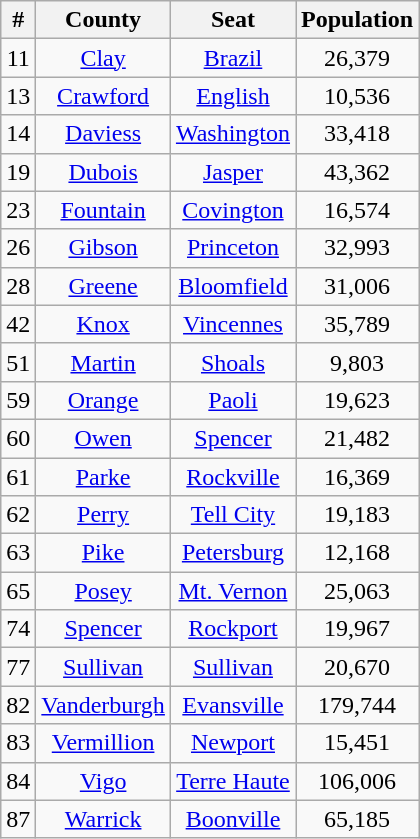<table class="wikitable sortable" style="text-align:center;">
<tr>
<th>#</th>
<th>County</th>
<th>Seat</th>
<th>Population</th>
</tr>
<tr>
<td>11</td>
<td><a href='#'>Clay</a></td>
<td><a href='#'>Brazil</a></td>
<td>26,379</td>
</tr>
<tr>
<td>13</td>
<td><a href='#'>Crawford</a></td>
<td><a href='#'>English</a></td>
<td>10,536</td>
</tr>
<tr>
<td>14</td>
<td><a href='#'>Daviess</a></td>
<td [Washington, Indiana><a href='#'>Washington</a></td>
<td>33,418</td>
</tr>
<tr>
<td>19</td>
<td><a href='#'>Dubois</a></td>
<td><a href='#'>Jasper</a></td>
<td>43,362</td>
</tr>
<tr>
<td>23</td>
<td><a href='#'>Fountain</a></td>
<td><a href='#'>Covington</a></td>
<td>16,574</td>
</tr>
<tr>
<td>26</td>
<td><a href='#'>Gibson</a></td>
<td><a href='#'>Princeton</a></td>
<td>32,993</td>
</tr>
<tr>
<td>28</td>
<td><a href='#'>Greene</a></td>
<td><a href='#'>Bloomfield</a></td>
<td>31,006</td>
</tr>
<tr>
<td>42</td>
<td><a href='#'>Knox</a></td>
<td><a href='#'>Vincennes</a></td>
<td>35,789</td>
</tr>
<tr>
<td>51</td>
<td><a href='#'>Martin</a></td>
<td><a href='#'>Shoals</a></td>
<td>9,803</td>
</tr>
<tr>
<td>59</td>
<td><a href='#'>Orange</a></td>
<td><a href='#'>Paoli</a></td>
<td>19,623</td>
</tr>
<tr>
<td>60</td>
<td><a href='#'>Owen</a></td>
<td><a href='#'>Spencer</a></td>
<td>21,482</td>
</tr>
<tr>
<td>61</td>
<td><a href='#'>Parke</a></td>
<td><a href='#'>Rockville</a></td>
<td>16,369</td>
</tr>
<tr>
<td>62</td>
<td><a href='#'>Perry</a></td>
<td><a href='#'>Tell City</a></td>
<td>19,183</td>
</tr>
<tr>
<td>63</td>
<td><a href='#'>Pike</a></td>
<td><a href='#'>Petersburg</a></td>
<td>12,168</td>
</tr>
<tr>
<td>65</td>
<td><a href='#'>Posey</a></td>
<td><a href='#'>Mt. Vernon</a></td>
<td>25,063</td>
</tr>
<tr>
<td>74</td>
<td><a href='#'>Spencer</a></td>
<td><a href='#'>Rockport</a></td>
<td>19,967</td>
</tr>
<tr>
<td>77</td>
<td><a href='#'>Sullivan</a></td>
<td><a href='#'>Sullivan</a></td>
<td>20,670</td>
</tr>
<tr>
<td>82</td>
<td><a href='#'>Vanderburgh</a></td>
<td><a href='#'>Evansville</a></td>
<td>179,744</td>
</tr>
<tr>
<td>83</td>
<td><a href='#'>Vermillion</a></td>
<td><a href='#'>Newport</a></td>
<td>15,451</td>
</tr>
<tr>
<td>84</td>
<td><a href='#'>Vigo</a></td>
<td><a href='#'>Terre Haute</a></td>
<td>106,006</td>
</tr>
<tr>
<td>87</td>
<td><a href='#'>Warrick</a></td>
<td><a href='#'>Boonville</a></td>
<td>65,185</td>
</tr>
</table>
